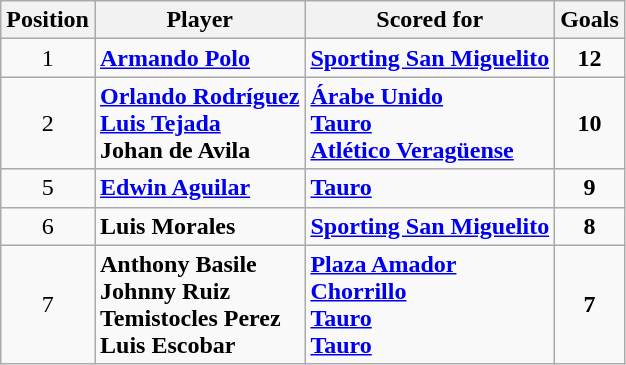<table class="wikitable" style="text-align: center;">
<tr>
<th>Position</th>
<th>Player</th>
<th>Scored for</th>
<th>Goals</th>
</tr>
<tr>
<td>1</td>
<td align="left"> <strong><a href='#'>Armando Polo</a></strong></td>
<td align="left"><strong><a href='#'>Sporting San Miguelito</a></strong></td>
<td><strong>12</strong></td>
</tr>
<tr>
<td>2</td>
<td align="left"> <strong><a href='#'>Orlando Rodríguez</a></strong><br> <strong><a href='#'>Luis Tejada</a></strong><br> <strong>Johan de Avila</strong></td>
<td align="left"><strong><a href='#'>Árabe Unido</a></strong><br><strong><a href='#'>Tauro</a></strong><br><strong><a href='#'>Atlético Veragüense</a></strong></td>
<td><strong>10</strong></td>
</tr>
<tr>
<td>5</td>
<td align="left"> <strong><a href='#'>Edwin Aguilar</a></strong></td>
<td align="left"><strong><a href='#'>Tauro</a></strong></td>
<td><strong>9</strong></td>
</tr>
<tr>
<td>6</td>
<td align="left"> <strong>Luis Morales</strong></td>
<td align="left"><strong><a href='#'>Sporting San Miguelito</a></strong></td>
<td><strong>8</strong></td>
</tr>
<tr>
<td>7</td>
<td align="left"> <strong>Anthony Basile</strong><br> <strong>Johnny Ruiz</strong><br> <strong>Temistocles Perez</strong><br> <strong>Luis Escobar</strong></td>
<td align="left"><strong><a href='#'>Plaza Amador</a></strong><br><strong><a href='#'>Chorrillo</a></strong><br><strong><a href='#'>Tauro</a></strong><br><strong><a href='#'>Tauro</a></strong></td>
<td><strong>7</strong></td>
</tr>
</table>
